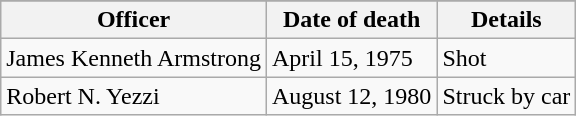<table class="wikitable">
<tr>
</tr>
<tr>
<th>Officer</th>
<th>Date of death</th>
<th>Details</th>
</tr>
<tr>
<td>James Kenneth Armstrong</td>
<td>April 15, 1975</td>
<td>Shot </td>
</tr>
<tr>
<td>Robert N. Yezzi</td>
<td>August 12, 1980</td>
<td>Struck by car </td>
</tr>
</table>
